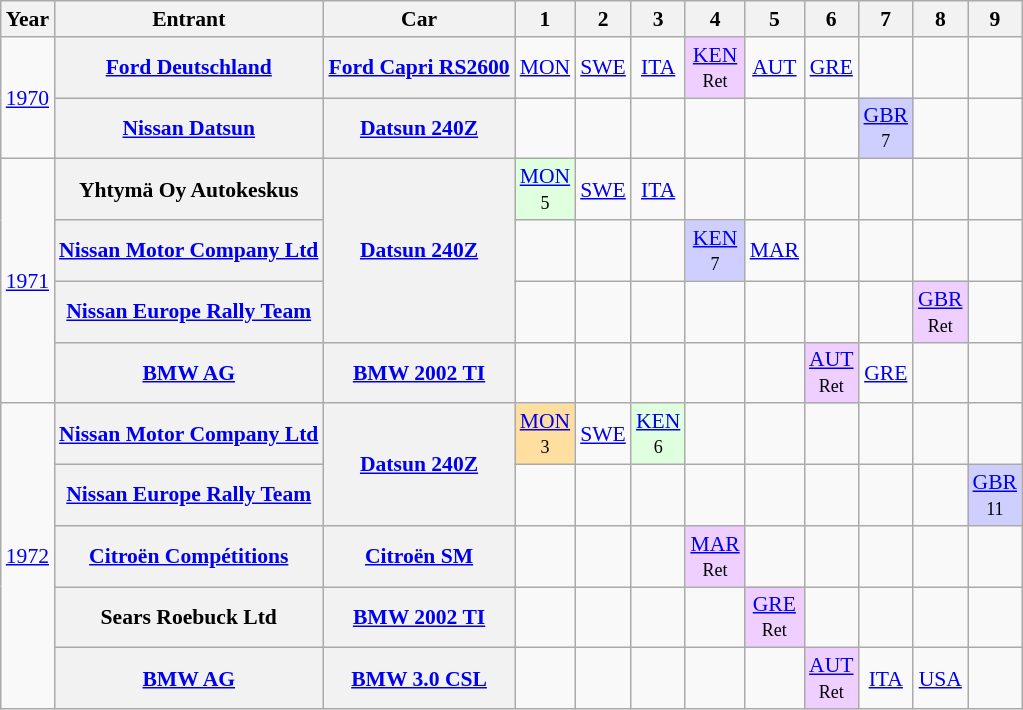<table class="wikitable" style="text-align:center; font-size:90%;">
<tr>
<th>Year</th>
<th>Entrant</th>
<th>Car</th>
<th>1</th>
<th>2</th>
<th>3</th>
<th>4</th>
<th>5</th>
<th>6</th>
<th>7</th>
<th>8</th>
<th>9</th>
</tr>
<tr>
<td rowspan=2><a href='#'>1970</a></td>
<th><a href='#'>Ford Deutschland</a></th>
<th><a href='#'>Ford Capri RS2600</a></th>
<td><a href='#'>MON</a></td>
<td><a href='#'>SWE</a></td>
<td><a href='#'>ITA</a></td>
<td style="background:#EFCFFF;"><a href='#'>KEN</a><br><small>Ret</small></td>
<td><a href='#'>AUT</a></td>
<td><a href='#'>GRE</a></td>
<td></td>
<td></td>
<td></td>
</tr>
<tr>
<th><a href='#'>Nissan Datsun</a></th>
<th><a href='#'>Datsun 240Z</a></th>
<td></td>
<td></td>
<td></td>
<td></td>
<td></td>
<td></td>
<td style="background:#CFCFFF;"><a href='#'>GBR</a><br><small>7</small></td>
<td></td>
<td></td>
</tr>
<tr>
<td rowspan=4><a href='#'>1971</a></td>
<th>Yhtymä Oy Autokeskus</th>
<th rowspan=3><a href='#'>Datsun 240Z</a></th>
<td style="background:#DFFFDF;"><a href='#'>MON</a><br><small>5</small></td>
<td><a href='#'>SWE</a></td>
<td><a href='#'>ITA</a></td>
<td></td>
<td></td>
<td></td>
<td></td>
<td></td>
<td></td>
</tr>
<tr>
<th><a href='#'>Nissan Motor Company Ltd</a></th>
<td></td>
<td></td>
<td></td>
<td style="background:#CFCFFF;"><a href='#'>KEN</a><br><small>7</small></td>
<td><a href='#'>MAR</a></td>
<td></td>
<td></td>
<td></td>
<td></td>
</tr>
<tr>
<th><a href='#'>Nissan Europe Rally Team</a></th>
<td></td>
<td></td>
<td></td>
<td></td>
<td></td>
<td></td>
<td></td>
<td style="background:#EFCFFF;"><a href='#'>GBR</a><br><small>Ret</small></td>
<td></td>
</tr>
<tr>
<th><a href='#'>BMW AG</a></th>
<th><a href='#'>BMW 2002 TI</a></th>
<td></td>
<td></td>
<td></td>
<td></td>
<td></td>
<td style="background:#EFCFFF;"><a href='#'>AUT</a><br><small>Ret</small></td>
<td><a href='#'>GRE</a></td>
<td></td>
<td></td>
</tr>
<tr>
<td rowspan=5><a href='#'>1972</a></td>
<th><a href='#'>Nissan Motor Company Ltd</a></th>
<th rowspan=2><a href='#'>Datsun 240Z</a></th>
<td style="background:#FFDF9F;"><a href='#'>MON</a><br><small>3</small></td>
<td><a href='#'>SWE</a></td>
<td style="background:#DFFFDF;"><a href='#'>KEN</a><br><small>6</small></td>
<td></td>
<td></td>
<td></td>
<td></td>
<td></td>
<td></td>
</tr>
<tr>
<th><a href='#'>Nissan Europe Rally Team</a></th>
<td></td>
<td></td>
<td></td>
<td></td>
<td></td>
<td></td>
<td></td>
<td></td>
<td style="background:#CFCFFF;"><a href='#'>GBR</a><br><small>11</small></td>
</tr>
<tr>
<th><a href='#'>Citroën Compétitions</a></th>
<th><a href='#'>Citroën SM</a></th>
<td></td>
<td></td>
<td></td>
<td style="background:#EFCFFF;"><a href='#'>MAR</a><br><small>Ret</small></td>
<td></td>
<td></td>
<td></td>
<td></td>
<td></td>
</tr>
<tr>
<th>Sears Roebuck Ltd</th>
<th><a href='#'>BMW 2002 TI</a></th>
<td></td>
<td></td>
<td></td>
<td></td>
<td style="background:#EFCFFF;"><a href='#'>GRE</a><br><small>Ret</small></td>
<td></td>
<td></td>
<td></td>
<td></td>
</tr>
<tr>
<th><a href='#'>BMW AG</a></th>
<th><a href='#'>BMW 3.0 CSL</a></th>
<td></td>
<td></td>
<td></td>
<td></td>
<td></td>
<td style="background:#EFCFFF;"><a href='#'>AUT</a><br><small>Ret</small></td>
<td><a href='#'>ITA</a></td>
<td><a href='#'>USA</a></td>
<td></td>
</tr>
</table>
